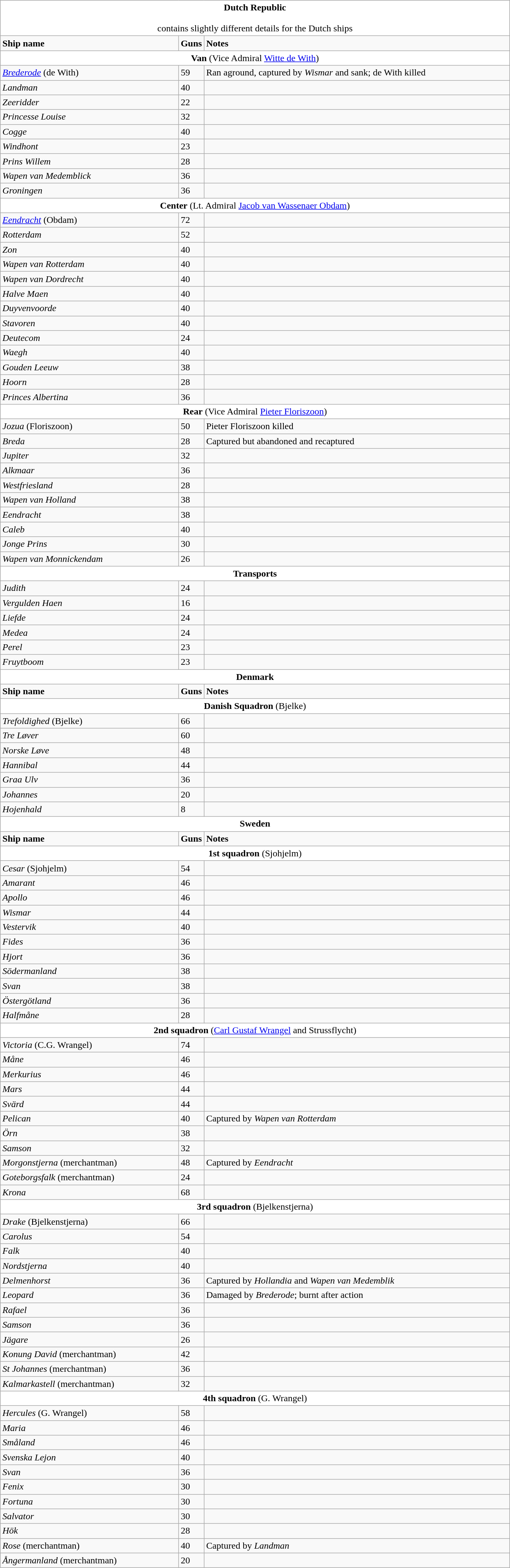<table class="wikitable">
<tr>
<td colspan=3 align=center bgcolor="white"><strong>Dutch Republic</strong><br><br> contains slightly different details for the Dutch ships</td>
</tr>
<tr>
<td width="35%"><strong>Ship name</strong></td>
<td width="5%"><strong>Guns</strong></td>
<td width="60%"><strong>Notes</strong></td>
</tr>
<tr>
<td colspan=3 align=center bgcolor="white"><strong>Van</strong> (Vice Admiral <a href='#'>Witte de With</a>)</td>
</tr>
<tr>
<td><em><a href='#'>Brederode</a></em> (de With)</td>
<td>59</td>
<td>Ran aground, captured by <em>Wismar</em> and sank;  de With killed</td>
</tr>
<tr>
<td><em>Landman</em></td>
<td>40</td>
<td></td>
</tr>
<tr>
<td><em>Zeeridder</em></td>
<td>22</td>
<td></td>
</tr>
<tr>
<td><em>Princesse Louise</em></td>
<td>32</td>
<td></td>
</tr>
<tr>
<td><em>Cogge</em></td>
<td>40</td>
<td></td>
</tr>
<tr>
<td><em>Windhont</em></td>
<td>23</td>
<td></td>
</tr>
<tr>
<td><em>Prins Willem</em></td>
<td>28</td>
<td></td>
</tr>
<tr>
<td><em>Wapen van Medemblick</em></td>
<td>36</td>
<td></td>
</tr>
<tr>
<td><em>Groningen</em></td>
<td>36</td>
<td></td>
</tr>
<tr>
<td colspan=3 align=center bgcolor="white"><strong>Center</strong> (Lt. Admiral <a href='#'>Jacob van Wassenaer Obdam</a>)</td>
</tr>
<tr>
<td><em><a href='#'>Eendracht</a></em> (Obdam)</td>
<td>72</td>
<td></td>
</tr>
<tr>
<td><em>Rotterdam</em></td>
<td>52</td>
<td></td>
</tr>
<tr>
<td><em>Zon</em></td>
<td>40</td>
<td></td>
</tr>
<tr>
<td><em>Wapen van Rotterdam</em></td>
<td>40</td>
<td></td>
</tr>
<tr>
<td><em>Wapen van Dordrecht</em></td>
<td>40</td>
<td></td>
</tr>
<tr>
<td><em>Halve Maen</em></td>
<td>40</td>
<td></td>
</tr>
<tr>
<td><em>Duyvenvoorde</em></td>
<td>40</td>
<td></td>
</tr>
<tr>
<td><em>Stavoren</em></td>
<td>40</td>
<td></td>
</tr>
<tr>
<td><em>Deutecom</em></td>
<td>24</td>
<td></td>
</tr>
<tr>
<td><em>Waegh</em></td>
<td>40</td>
<td></td>
</tr>
<tr>
<td><em>Gouden Leeuw</em></td>
<td>38</td>
<td></td>
</tr>
<tr>
<td><em>Hoorn</em></td>
<td>28</td>
<td></td>
</tr>
<tr>
<td><em>Princes Albertina</em></td>
<td>36</td>
<td></td>
</tr>
<tr>
<td colspan=3 align=center bgcolor="white"><strong>Rear</strong> (Vice Admiral <a href='#'>Pieter Floriszoon</a>)</td>
</tr>
<tr>
<td><em>Jozua</em> (Floriszoon)</td>
<td>50</td>
<td>Pieter Floriszoon killed</td>
</tr>
<tr>
<td><em>Breda</em></td>
<td>28</td>
<td>Captured but abandoned and recaptured</td>
</tr>
<tr>
<td><em>Jupiter</em></td>
<td>32</td>
<td></td>
</tr>
<tr>
<td><em>Alkmaar</em></td>
<td>36</td>
<td></td>
</tr>
<tr>
<td><em>Westfriesland</em></td>
<td>28</td>
<td></td>
</tr>
<tr>
<td><em>Wapen van Holland</em></td>
<td>38</td>
<td></td>
</tr>
<tr>
<td><em>Eendracht</em></td>
<td>38</td>
<td></td>
</tr>
<tr>
<td><em>Caleb</em></td>
<td>40</td>
<td></td>
</tr>
<tr>
<td><em>Jonge Prins</em></td>
<td>30</td>
<td></td>
</tr>
<tr>
<td><em>Wapen van Monnickendam</em></td>
<td>26</td>
<td></td>
</tr>
<tr>
<td colspan=3 align=center bgcolor="white"><strong>Transports</strong></td>
</tr>
<tr>
<td><em>Judith</em></td>
<td>24</td>
<td></td>
</tr>
<tr>
<td><em>Vergulden Haen</em></td>
<td>16</td>
<td></td>
</tr>
<tr>
<td><em>Liefde</em></td>
<td>24</td>
<td></td>
</tr>
<tr>
<td><em>Medea</em></td>
<td>24</td>
<td></td>
</tr>
<tr>
<td><em>Perel</em></td>
<td>23</td>
<td></td>
</tr>
<tr>
<td><em>Fruytboom</em></td>
<td>23</td>
<td></td>
</tr>
<tr>
<td colspan=3 align=center bgcolor="white"><span><strong>Denmark</strong> </span></td>
</tr>
<tr>
<td><strong>Ship name</strong></td>
<td><strong>Guns</strong></td>
<td><strong>Notes</strong></td>
</tr>
<tr>
<td colspan=3 align=center bgcolor="white"><strong>Danish Squadron</strong> (Bjelke)</td>
</tr>
<tr>
<td><em>Trefoldighed</em> (Bjelke)</td>
<td>66</td>
<td></td>
</tr>
<tr>
<td><em>Tre Løver</em></td>
<td>60</td>
<td></td>
</tr>
<tr>
<td><em>Norske Løve</em></td>
<td>48</td>
<td></td>
</tr>
<tr>
<td><em>Hannibal</em></td>
<td>44</td>
<td></td>
</tr>
<tr>
<td><em>Graa Ulv</em></td>
<td>36</td>
<td></td>
</tr>
<tr>
<td><em>Johannes</em></td>
<td>20</td>
<td></td>
</tr>
<tr>
<td><em>Hojenhald</em></td>
<td>8</td>
<td></td>
</tr>
<tr>
<td colspan=3 align=center bgcolor="white"><span><strong>Sweden</strong> </span></td>
</tr>
<tr>
<td><strong>Ship name</strong></td>
<td><strong>Guns</strong></td>
<td><strong>Notes</strong></td>
</tr>
<tr>
<td colspan=3 align=center bgcolor="white"><strong>1st squadron</strong> (Sjohjelm)</td>
</tr>
<tr>
<td><em>Cesar</em> (Sjohjelm)</td>
<td>54</td>
<td></td>
</tr>
<tr>
<td><em>Amarant</em></td>
<td>46</td>
<td></td>
</tr>
<tr>
<td><em>Apollo</em></td>
<td>46</td>
<td></td>
</tr>
<tr>
<td><em>Wismar</em></td>
<td>44</td>
<td></td>
</tr>
<tr>
<td><em>Vestervik</em></td>
<td>40</td>
<td></td>
</tr>
<tr>
<td><em>Fides</em></td>
<td>36</td>
<td></td>
</tr>
<tr>
<td><em>Hjort</em></td>
<td>36</td>
<td></td>
</tr>
<tr>
<td><em>Södermanland</em></td>
<td>38</td>
<td></td>
</tr>
<tr>
<td><em>Svan</em></td>
<td>38</td>
<td></td>
</tr>
<tr>
<td><em>Östergötland</em></td>
<td>36</td>
<td></td>
</tr>
<tr>
<td><em>Halfmåne</em></td>
<td>28</td>
<td></td>
</tr>
<tr>
<td colspan=3 align=center bgcolor="white"><strong>2nd squadron</strong> (<a href='#'>Carl Gustaf Wrangel</a> and Strussflycht)</td>
</tr>
<tr>
<td><em>Victoria</em> (C.G. Wrangel)</td>
<td>74</td>
<td></td>
</tr>
<tr>
<td><em>Måne</em></td>
<td>46</td>
<td></td>
</tr>
<tr>
<td><em>Merkurius</em></td>
<td>46</td>
<td></td>
</tr>
<tr>
<td><em>Mars</em></td>
<td>44</td>
<td></td>
</tr>
<tr>
<td><em>Svärd</em></td>
<td>44</td>
<td></td>
</tr>
<tr>
<td><em>Pelican</em></td>
<td>40</td>
<td>Captured by <em>Wapen van Rotterdam</em></td>
</tr>
<tr>
<td><em>Örn</em></td>
<td>38</td>
<td></td>
</tr>
<tr>
<td><em>Samson</em></td>
<td>32</td>
<td></td>
</tr>
<tr>
<td><em>Morgonstjerna</em> (merchantman)</td>
<td>48</td>
<td>Captured by <em>Eendracht</em></td>
</tr>
<tr>
<td><em>Goteborgsfalk</em> (merchantman)</td>
<td>24</td>
<td></td>
</tr>
<tr>
<td><em>Krona</em></td>
<td>68</td>
<td></td>
</tr>
<tr>
<td colspan=3 align=center bgcolor="white"><strong>3rd squadron</strong> (Bjelkenstjerna)</td>
</tr>
<tr>
<td><em>Drake</em> (Bjelkenstjerna)</td>
<td>66</td>
<td></td>
</tr>
<tr>
<td><em>Carolus</em></td>
<td>54</td>
<td></td>
</tr>
<tr>
<td><em>Falk</em></td>
<td>40</td>
<td></td>
</tr>
<tr>
<td><em>Nordstjerna</em></td>
<td>40</td>
<td></td>
</tr>
<tr>
<td><em>Delmenhorst</em></td>
<td>36</td>
<td>Captured by <em>Hollandia</em> and <em>Wapen van Medemblik</em></td>
</tr>
<tr>
<td><em>Leopard</em></td>
<td>36</td>
<td>Damaged by <em>Brederode</em>; burnt after action</td>
</tr>
<tr>
<td><em>Rafael</em></td>
<td>36</td>
<td></td>
</tr>
<tr>
<td><em>Samson</em></td>
<td>36</td>
<td></td>
</tr>
<tr>
<td><em>Jägare</em></td>
<td>26</td>
<td></td>
</tr>
<tr>
<td><em>Konung David</em> (merchantman)</td>
<td>42</td>
<td></td>
</tr>
<tr>
<td><em>St Johannes</em> (merchantman)</td>
<td>36</td>
<td></td>
</tr>
<tr>
<td><em>Kalmarkastell</em> (merchantman)</td>
<td>32</td>
<td></td>
</tr>
<tr>
<td colspan=3 align=center bgcolor="white"><strong>4th squadron</strong> (G. Wrangel)</td>
</tr>
<tr>
<td><em>Hercules</em> (G. Wrangel)</td>
<td>58</td>
<td></td>
</tr>
<tr>
<td><em>Maria</em></td>
<td>46</td>
<td></td>
</tr>
<tr>
<td><em>Småland</em></td>
<td>46</td>
<td></td>
</tr>
<tr>
<td><em>Svenska Lejon</em></td>
<td>40</td>
<td></td>
</tr>
<tr>
<td><em>Svan</em></td>
<td>36</td>
<td></td>
</tr>
<tr>
<td><em>Fenix</em></td>
<td>30</td>
<td></td>
</tr>
<tr>
<td><em>Fortuna</em></td>
<td>30</td>
<td></td>
</tr>
<tr>
<td><em>Salvator</em></td>
<td>30</td>
<td></td>
</tr>
<tr>
<td><em>Hök</em></td>
<td>28</td>
<td></td>
</tr>
<tr>
<td><em>Rose</em> (merchantman)</td>
<td>40</td>
<td>Captured by <em>Landman</em></td>
</tr>
<tr>
<td><em>Ångermanland</em> (merchantman)</td>
<td>20</td>
<td></td>
</tr>
</table>
